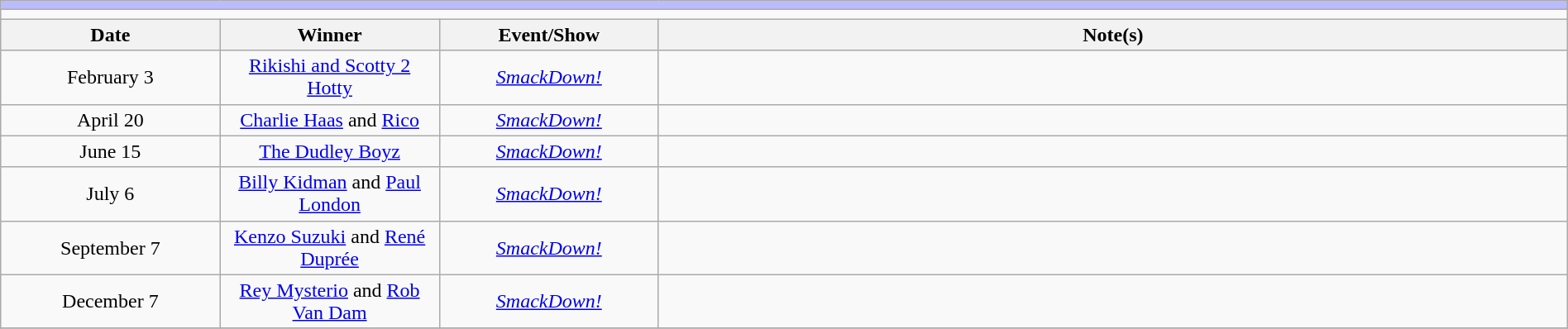<table class="wikitable" style="text-align:center; width:100%;">
<tr style="background:#BBF;">
<td colspan="5"></td>
</tr>
<tr>
<td colspan="5"><strong></strong></td>
</tr>
<tr>
<th width=14%>Date</th>
<th width=14%>Winner</th>
<th width=14%>Event/Show</th>
<th width=58%>Note(s)</th>
</tr>
<tr>
<td>February 3<br></td>
<td><a href='#'>Rikishi and Scotty 2 Hotty</a></td>
<td><em><a href='#'>SmackDown!</a></em></td>
<td></td>
</tr>
<tr>
<td>April 20<br></td>
<td><a href='#'>Charlie Haas</a> and <a href='#'>Rico</a></td>
<td><em><a href='#'>SmackDown!</a></em></td>
<td></td>
</tr>
<tr>
<td>June 15<br></td>
<td><a href='#'>The Dudley Boyz</a><br></td>
<td><em><a href='#'>SmackDown!</a></em></td>
<td></td>
</tr>
<tr>
<td>July 6<br></td>
<td><a href='#'>Billy Kidman</a> and <a href='#'>Paul London</a></td>
<td><em><a href='#'>SmackDown!</a></em></td>
<td></td>
</tr>
<tr>
<td>September 7<br></td>
<td><a href='#'>Kenzo Suzuki</a> and <a href='#'>René Duprée</a></td>
<td><em><a href='#'>SmackDown!</a></em></td>
<td></td>
</tr>
<tr>
<td>December 7<br></td>
<td><a href='#'>Rey Mysterio</a> and <a href='#'>Rob Van Dam</a></td>
<td><em><a href='#'>SmackDown!</a></em></td>
<td></td>
</tr>
<tr>
</tr>
</table>
